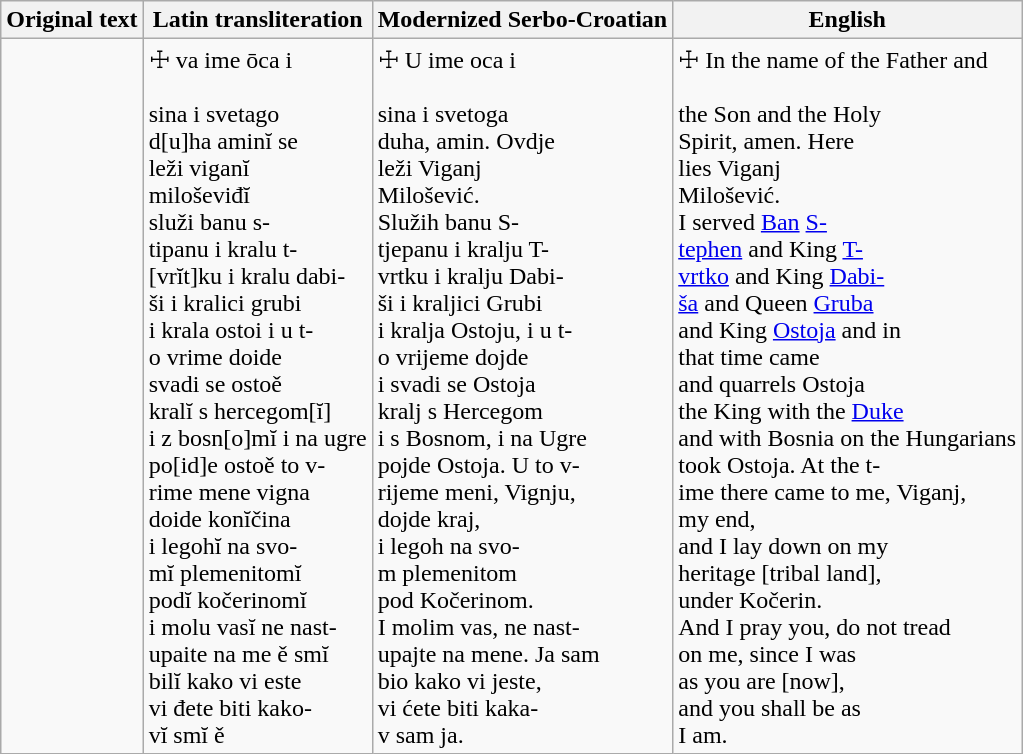<table class="wikitable">
<tr>
<th scope="col">Original text</th>
<th scope="col">Latin transliteration</th>
<th scope="col">Modernized Serbo-Croatian</th>
<th scope="col">English</th>
</tr>
<tr>
<td><br><br><br>
<br>
<br>
<br>
<br>
<br>
<br>
<br>
<br>
<br>
<br>
<br>
<br>
<br>
<br>
<br>
<br>
<br>
<br>
<br>
<br>
<br>
<br>
</td>
<td>☩ va ime ōca i <br><br>sina i svetago <br>
d[u]ha aminĭ se <br>
leži viganĭ <br>
miloševiđĭ <br>
služi banu s-<br>
tipanu i kralu t-<br>
[vrĭt]ku i kralu dabi-<br>
ši i kralici grubi <br>
i krala ostoi i u t-<br>
o vrime doide <br>
svadi se ostoě <br>
kralĭ s hercegom[ĭ] <br>
i z bosn[o]mĭ i na ugre <br>
po[id]e ostoě to v-<br>
rime mene vigna <br>
doide konĭčina <br>
i legohĭ na svo-<br>
mĭ plemenitomĭ <br>
podĭ kočerinomĭ <br>
i molu vasĭ ne nast-<br>
upaite na me ě smĭ <br>
bilĭ kako vi este <br>
vi đete biti kako-<br>
vĭ smĭ ě</td>
<td>☩ U ime oca i <br><br>sina i svetoga <br>
duha, amin. Ovdje <br>
leži Viganj <br>
Milošević. <br>
Služih banu S-<br>
tjepanu i kralju T-<br>
vrtku i kralju Dabi-<br>
ši i kraljici Grubi <br>
i kralja Ostoju, i u t-<br>
o vrijeme dojde <br>
i svadi se Ostoja <br>
kralj s Hercegom <br>
i s Bosnom, i na Ugre <br>
pojde Ostoja. U to v-<br>
rijeme meni, Vignju, <br>
dojde kraj, <br>
i legoh na svo-<br>
m plemenitom <br>
pod Kočerinom. <br>
I molim vas, ne nast-<br>
upajte na mene. Ja sam <br>
bio kako vi jeste, <br>
vi ćete biti kaka-<br>
v sam ja.</td>
<td>☩ In the name of the Father and <br><br>the Son and the Holy <br>
Spirit, amen. Here <br>
lies Viganj <br>
Milošević. <br>
I served <a href='#'>Ban</a> <a href='#'>S-<br>
tephen</a> and King <a href='#'>T-<br>
vrtko</a> and King <a href='#'>Dabi-<br>
ša</a> and Queen <a href='#'>Gruba</a><br>
and King <a href='#'>Ostoja</a> and in <br>
that time came<br>
and quarrels Ostoja<br>
the King with the <a href='#'>Duke</a><br>
and with Bosnia on the Hungarians<br>
took Ostoja. At the t-<br>
ime there came to me, Viganj, <br>
my end,<br>
and I lay down on my <br>
heritage [tribal land], <br>
under Kočerin.<br>
And I pray you, do not tread <br>
on me, since I was <br>
as you are [now], <br>
and you shall be as <br>
I am.</td>
</tr>
</table>
